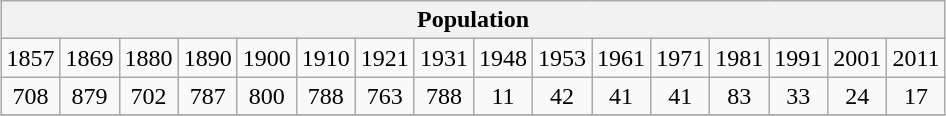<table class="wikitable" style="margin: 0.5em auto; text-align: center;">
<tr>
<th colspan="16">Population</th>
</tr>
<tr>
<td>1857</td>
<td>1869</td>
<td>1880</td>
<td>1890</td>
<td>1900</td>
<td>1910</td>
<td>1921</td>
<td>1931</td>
<td>1948</td>
<td>1953</td>
<td>1961</td>
<td>1971</td>
<td>1981</td>
<td>1991</td>
<td>2001</td>
<td>2011</td>
</tr>
<tr>
<td>708</td>
<td>879</td>
<td>702</td>
<td>787</td>
<td>800</td>
<td>788</td>
<td>763</td>
<td>788</td>
<td>11</td>
<td>42</td>
<td>41</td>
<td>41</td>
<td>83</td>
<td>33</td>
<td>24</td>
<td>17</td>
</tr>
<tr>
</tr>
</table>
